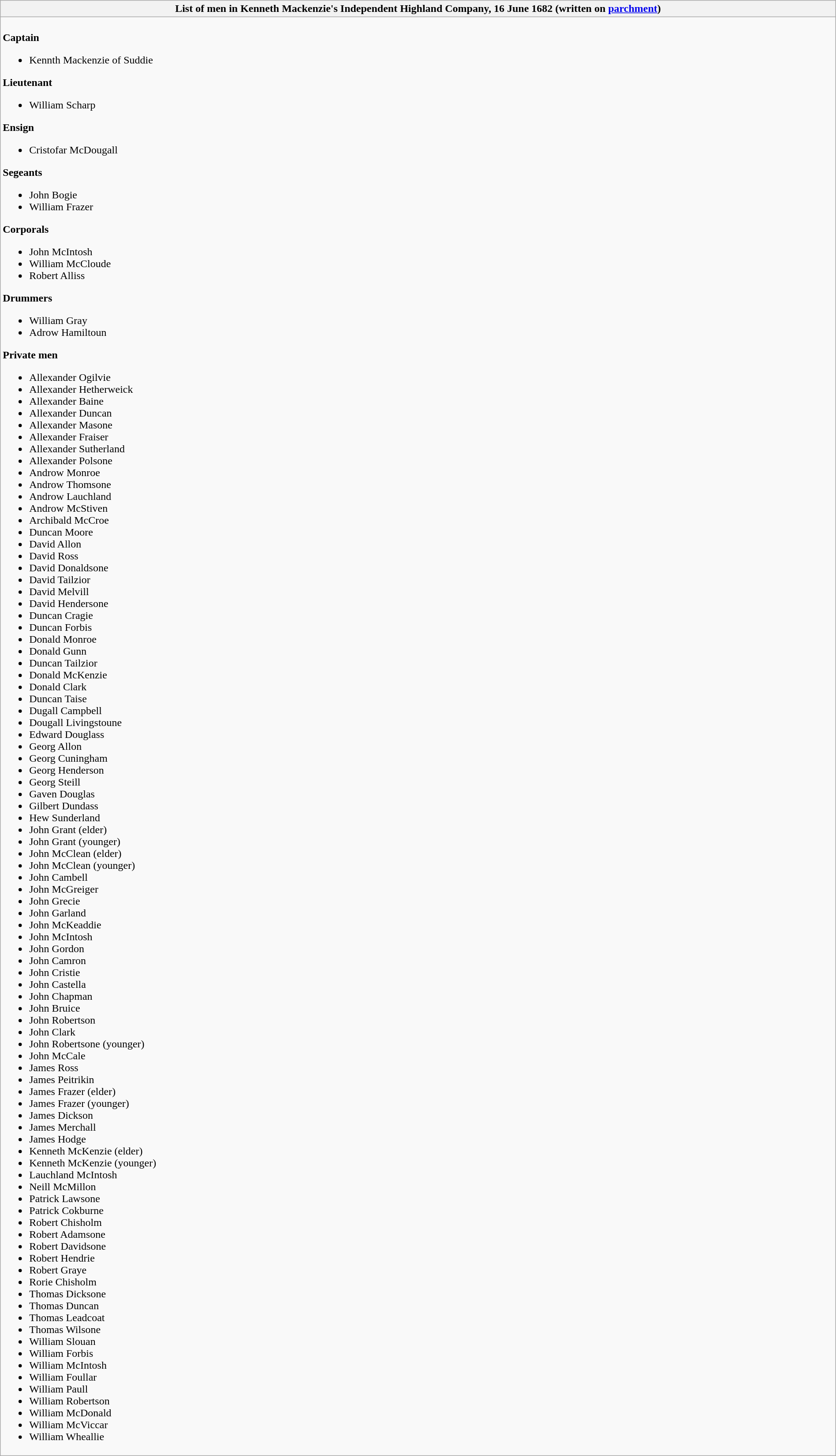<table class="wikitable collapsible collapsed" style="width:100%;">
<tr>
<th>List of men in Kenneth Mackenzie's Independent Highland Company, 16 June 1682 (written on <a href='#'>parchment</a>)</th>
</tr>
<tr>
<td><br>
<strong>Captain</strong><ul><li>Kennth Mackenzie of Suddie</li></ul><strong>Lieutenant</strong><ul><li>William Scharp</li></ul><strong>Ensign</strong><ul><li>Cristofar McDougall</li></ul><strong>Segeants</strong><ul><li>John Bogie</li><li>William Frazer</li></ul><strong>Corporals</strong><ul><li>John McIntosh</li><li>William McCloude</li><li>Robert Alliss</li></ul><strong>Drummers</strong><ul><li>William Gray</li><li>Adrow Hamiltoun</li></ul><strong>Private men</strong><ul><li>Allexander Ogilvie</li><li>Allexander Hetherweick</li><li>Allexander Baine</li><li>Allexander Duncan</li><li>Allexander Masone</li><li>Allexander Fraiser</li><li>Allexander Sutherland</li><li>Allexander Polsone</li><li>Androw Monroe</li><li>Androw Thomsone</li><li>Androw Lauchland</li><li>Androw McStiven</li><li>Archibald McCroe</li><li>Duncan Moore</li><li>David Allon</li><li>David Ross</li><li>David Donaldsone</li><li>David Tailzior</li><li>David Melvill</li><li>David Hendersone</li><li>Duncan Cragie</li><li>Duncan Forbis</li><li>Donald Monroe</li><li>Donald Gunn</li><li>Duncan Tailzior</li><li>Donald McKenzie</li><li>Donald Clark</li><li>Duncan Taise</li><li>Dugall Campbell</li><li>Dougall Livingstoune</li><li>Edward Douglass</li><li>Georg Allon</li><li>Georg Cuningham</li><li>Georg Henderson</li><li>Georg Steill</li><li>Gaven Douglas</li><li>Gilbert Dundass</li><li>Hew Sunderland</li><li>John Grant (elder)</li><li>John Grant (younger)</li><li>John McClean (elder)</li><li>John McClean (younger)</li><li>John Cambell</li><li>John McGreiger</li><li>John Grecie</li><li>John Garland</li><li>John McKeaddie</li><li>John McIntosh</li><li>John Gordon</li><li>John Camron</li><li>John Cristie</li><li>John Castella</li><li>John Chapman</li><li>John Bruice</li><li>John Robertson</li><li>John Clark</li><li>John Robertsone (younger)</li><li>John McCale</li><li>James Ross</li><li>James Peitrikin</li><li>James Frazer (elder)</li><li>James Frazer (younger)</li><li>James Dickson</li><li>James Merchall</li><li>James Hodge</li><li>Kenneth McKenzie (elder)</li><li>Kenneth McKenzie (younger)</li><li>Lauchland McIntosh</li><li>Neill McMillon</li><li>Patrick Lawsone</li><li>Patrick Cokburne</li><li>Robert Chisholm</li><li>Robert Adamsone</li><li>Robert Davidsone</li><li>Robert Hendrie</li><li>Robert Graye</li><li>Rorie Chisholm</li><li>Thomas Dicksone</li><li>Thomas Duncan</li><li>Thomas Leadcoat</li><li>Thomas Wilsone</li><li>William Slouan</li><li>William Forbis</li><li>William McIntosh</li><li>William Foullar</li><li>William Paull</li><li>William Robertson</li><li>William McDonald</li><li>William McViccar</li><li>William Wheallie</li></ul></td>
</tr>
</table>
